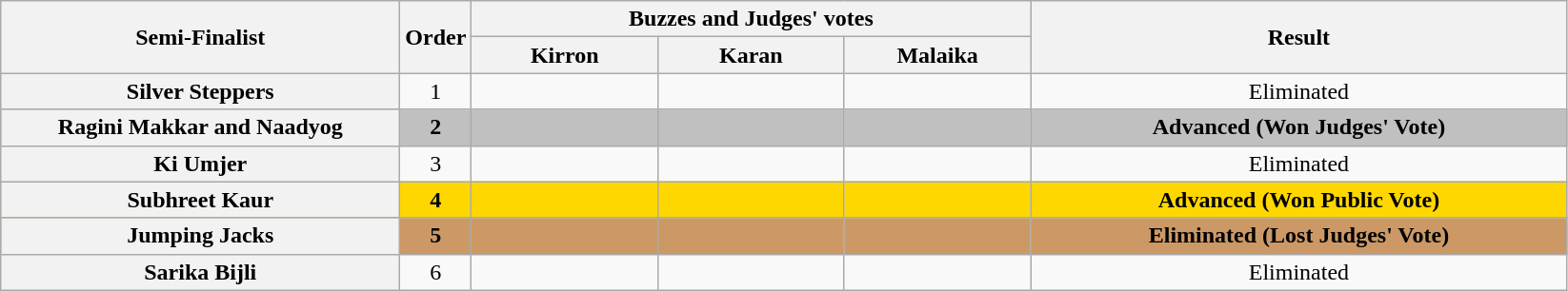<table class="wikitable plainrowheaders sortable" style="text-align:center;">
<tr>
<th rowspan="2" scope="col" class="unsortable" style="width:17em;">Semi-Finalist</th>
<th rowspan="2" scope="col" style="width:1em;">Order</th>
<th colspan="3" scope="col" class="unsortable" style="width:24em;">Buzzes and Judges' votes</th>
<th rowspan="2" scope="col" style="width:23em;">Result</th>
</tr>
<tr>
<th scope="col" class="unsortable" style="width:6em;">Kirron</th>
<th scope="col" class="unsortable" style="width:6em;">Karan</th>
<th scope="col" class="unsortable" style="width:6em;">Malaika</th>
</tr>
<tr>
<th scope="row">Silver Steppers</th>
<td>1</td>
<td></td>
<td></td>
<td></td>
<td>Eliminated</td>
</tr>
<tr style="background:silver;">
<th scope="row"><strong>Ragini Makkar and Naadyog</strong></th>
<td><strong>2</strong></td>
<td style="text-align:center;"><strong></strong></td>
<td style="text-align:center;"><strong></strong></td>
<td style="text-align:center;"><strong></strong></td>
<td><strong>Advanced (Won Judges' Vote)</strong></td>
</tr>
<tr>
<th scope="row">Ki Umjer</th>
<td>3</td>
<td style="text-align:center;"></td>
<td style="text-align:center;"></td>
<td style="text-align:center;"></td>
<td>Eliminated</td>
</tr>
<tr style="background:gold;">
<th scope="row"><strong>Subhreet Kaur</strong></th>
<td><strong>4</strong></td>
<td style="text-align:center;"></td>
<td style="text-align:center;"></td>
<td style="text-align:center;"></td>
<td><strong>Advanced (Won Public Vote)</strong></td>
</tr>
<tr style="background:#c96;">
<th scope="row"><strong>Jumping Jacks</strong></th>
<td><strong>5</strong></td>
<td style="text-align:center;"></td>
<td style="text-align:center;"></td>
<td style="text-align:center;"></td>
<td><strong>Eliminated (Lost Judges' Vote)</strong></td>
</tr>
<tr>
<th scope="row">Sarika Bijli</th>
<td>6</td>
<td style="text-align:center;"></td>
<td style="text-align:center;"></td>
<td style="text-align:center;"></td>
<td>Eliminated</td>
</tr>
</table>
